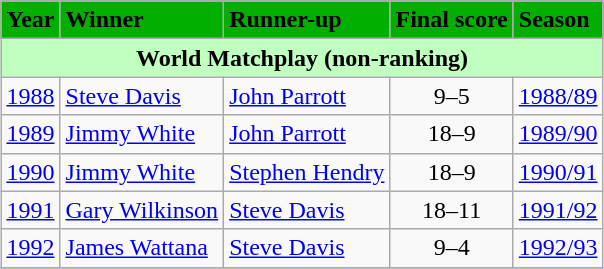<table class="wikitable" style="margin: auto">
<tr>
<th style="text-align: center; background-color: #00af00">Year</th>
<th style="text-align: left; background-color: #00af00">Winner</th>
<th style="text-align: left; background-color: #00af00">Runner-up</th>
<th style="text-align: left; background-color: #00af00">Final score</th>
<th style="text-align: left; background-color: #00af00">Season</th>
</tr>
<tr>
<th colspan=5 style="text-align: center; background-color: #c0ffc0">World Matchplay (non-ranking)</th>
</tr>
<tr>
<td><a href='#'>1988</a></td>
<td> <a href='#'>Steve Davis</a></td>
<td> <a href='#'>John Parrott</a></td>
<td style="text-align: center">9–5</td>
<td><a href='#'>1988/89</a></td>
</tr>
<tr>
<td><a href='#'>1989</a></td>
<td> <a href='#'>Jimmy White</a></td>
<td> <a href='#'>John Parrott</a></td>
<td style="text-align: center">18–9</td>
<td><a href='#'>1989/90</a></td>
</tr>
<tr>
<td><a href='#'>1990</a></td>
<td> <a href='#'>Jimmy White</a></td>
<td> <a href='#'>Stephen Hendry</a></td>
<td style="text-align: center">18–9</td>
<td><a href='#'>1990/91</a></td>
</tr>
<tr>
<td><a href='#'>1991</a></td>
<td> <a href='#'>Gary Wilkinson</a></td>
<td> <a href='#'>Steve Davis</a></td>
<td style="text-align: center">18–11</td>
<td><a href='#'>1991/92</a></td>
</tr>
<tr>
<td><a href='#'>1992</a></td>
<td> <a href='#'>James Wattana</a></td>
<td> <a href='#'>Steve Davis</a></td>
<td style="text-align: center">9–4</td>
<td><a href='#'>1992/93</a></td>
</tr>
<tr>
</tr>
</table>
